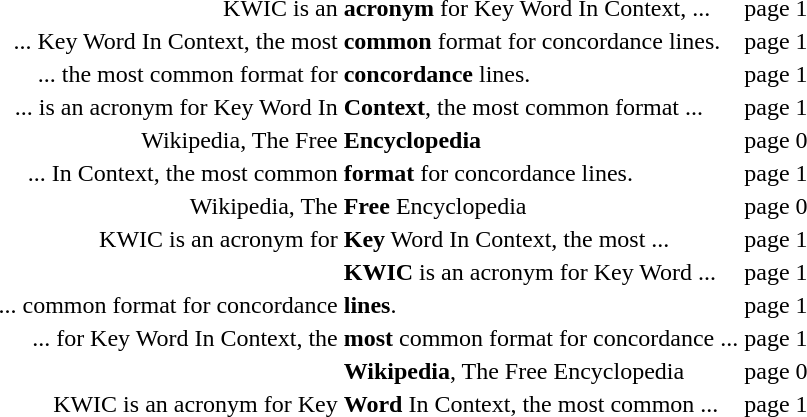<table nowrap>
<tr>
<td align=right>KWIC is an</td>
<td><strong>acronym</strong> for Key Word In Context, ...</td>
<td>page 1</td>
</tr>
<tr>
<td align=right>... Key Word In Context, the most</td>
<td><strong>common</strong> format for concordance lines.</td>
<td>page 1</td>
</tr>
<tr>
<td align=right>... the most common format for</td>
<td><strong>concordance</strong> lines.</td>
<td>page 1</td>
</tr>
<tr>
<td align=right>... is an acronym for Key Word In</td>
<td><strong>Context</strong>, the most common format ...</td>
<td>page 1</td>
</tr>
<tr>
<td align=right>Wikipedia, The Free</td>
<td><strong>Encyclopedia</strong></td>
<td>page 0</td>
</tr>
<tr>
<td align=right>... In Context, the most common</td>
<td><strong>format</strong> for concordance lines.</td>
<td>page 1</td>
</tr>
<tr>
<td align=right>Wikipedia, The</td>
<td><strong>Free</strong> Encyclopedia</td>
<td>page 0</td>
</tr>
<tr>
<td align=right>KWIC is an acronym for</td>
<td><strong>Key</strong> Word In Context, the most ...</td>
<td>page 1</td>
</tr>
<tr>
<td> </td>
<td><strong>KWIC</strong> is an acronym for Key Word ...</td>
<td>page 1</td>
</tr>
<tr>
<td align=right>... common format for concordance</td>
<td><strong>lines</strong>.</td>
<td>page 1</td>
</tr>
<tr>
<td align=right>... for Key Word In Context, the</td>
<td><strong>most</strong> common format for concordance ...</td>
<td>page 1</td>
</tr>
<tr>
<td> </td>
<td><strong>Wikipedia</strong>, The Free Encyclopedia</td>
<td>page 0</td>
</tr>
<tr>
<td align=right>KWIC is an acronym for Key</td>
<td><strong>Word</strong> In Context, the most common ...</td>
<td>page 1</td>
</tr>
</table>
